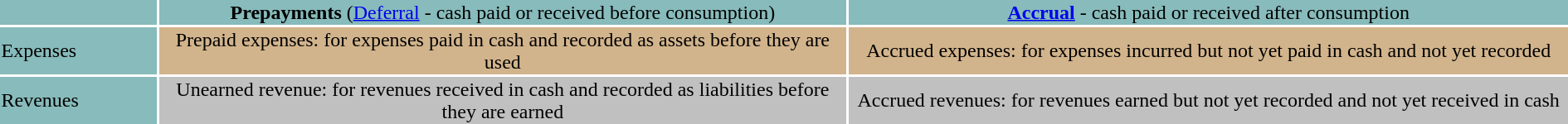<table border="0">
<tr ---- align="center" bgcolor="#8bb">
<td width="10%"></td>
<td width="44%"><strong>Prepayments</strong> (<a href='#'>Deferral</a> - cash paid or received before consumption)</td>
<td><strong><a href='#'>Accrual</a></strong> - cash paid or received after consumption</td>
</tr>
<tr ---->
<td bgcolor="#8bb">Expenses</td>
<td align="center" bgcolor="tan">Prepaid expenses: for expenses paid in cash and recorded as assets before they are used</td>
<td align="center" bgcolor="tan">Accrued expenses: for expenses incurred but not yet paid in cash and not yet recorded</td>
</tr>
<tr ---->
<td bgcolor="#8bb">Revenues</td>
<td align="center" bgcolor="silver">Unearned revenue: for revenues received in cash and recorded as liabilities before they are earned</td>
<td align="center" bgcolor="silver">Accrued revenues: for revenues earned but not yet recorded and not yet received in cash</td>
</tr>
</table>
